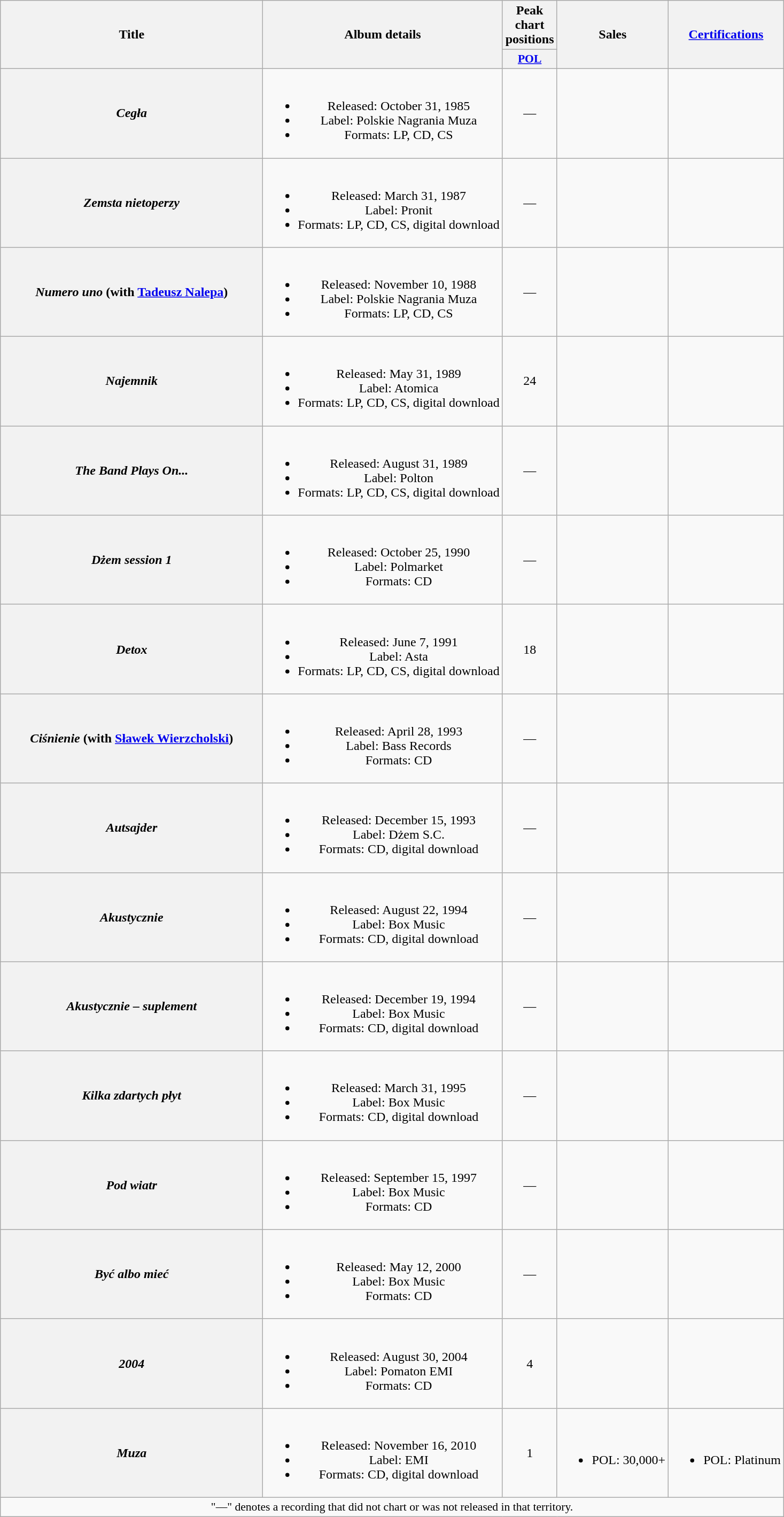<table class="wikitable plainrowheaders" style="text-align:center;">
<tr>
<th scope="col" rowspan="2" style="width:20em;">Title</th>
<th scope="col" rowspan="2">Album details</th>
<th scope="col" colspan="1">Peak chart positions</th>
<th scope="col" rowspan="2">Sales</th>
<th scope="col" rowspan="2"><a href='#'>Certifications</a></th>
</tr>
<tr>
<th scope="col" style="width:3em;font-size:90%;"><a href='#'>POL</a><br></th>
</tr>
<tr>
<th scope="row"><em>Cegła</em></th>
<td><br><ul><li>Released: October 31, 1985</li><li>Label: Polskie Nagrania Muza</li><li>Formats: LP, CD, CS</li></ul></td>
<td>—</td>
<td></td>
<td></td>
</tr>
<tr>
<th scope="row"><em>Zemsta nietoperzy</em></th>
<td><br><ul><li>Released: March 31, 1987</li><li>Label: Pronit</li><li>Formats: LP, CD, CS, digital download</li></ul></td>
<td>—</td>
<td></td>
<td></td>
</tr>
<tr>
<th scope="row"><em>Numero uno</em> (with <a href='#'>Tadeusz Nalepa</a>)</th>
<td><br><ul><li>Released: November 10, 1988</li><li>Label: Polskie Nagrania Muza</li><li>Formats: LP, CD, CS</li></ul></td>
<td>—</td>
<td></td>
<td></td>
</tr>
<tr>
<th scope="row"><em>Najemnik</em></th>
<td><br><ul><li>Released: May 31, 1989</li><li>Label: Atomica</li><li>Formats: LP, CD, CS, digital download</li></ul></td>
<td>24</td>
<td></td>
<td></td>
</tr>
<tr>
<th scope="row"><em>The Band Plays On...</em></th>
<td><br><ul><li>Released: August 31, 1989</li><li>Label: Polton</li><li>Formats: LP, CD, CS, digital download</li></ul></td>
<td>—</td>
<td></td>
<td></td>
</tr>
<tr>
<th scope="row"><em>Dżem session 1</em></th>
<td><br><ul><li>Released: October 25, 1990</li><li>Label: Polmarket</li><li>Formats: CD</li></ul></td>
<td>—</td>
<td></td>
<td></td>
</tr>
<tr>
<th scope="row"><em>Detox</em></th>
<td><br><ul><li>Released: June 7, 1991</li><li>Label: Asta</li><li>Formats: LP, CD, CS, digital download</li></ul></td>
<td>18</td>
<td></td>
<td></td>
</tr>
<tr>
<th scope="row"><em>Ciśnienie</em> (with <a href='#'>Sławek Wierzcholski</a>)</th>
<td><br><ul><li>Released: April 28, 1993</li><li>Label: Bass Records</li><li>Formats: CD</li></ul></td>
<td>—</td>
<td></td>
<td></td>
</tr>
<tr>
<th scope="row"><em>Autsajder</em></th>
<td><br><ul><li>Released: December 15, 1993</li><li>Label: Dżem S.C.</li><li>Formats: CD, digital download</li></ul></td>
<td>—</td>
<td></td>
<td></td>
</tr>
<tr>
<th scope="row"><em>Akustycznie</em></th>
<td><br><ul><li>Released: August 22, 1994</li><li>Label: Box Music</li><li>Formats: CD, digital download</li></ul></td>
<td>—</td>
<td></td>
<td></td>
</tr>
<tr>
<th scope="row"><em>Akustycznie – suplement</em></th>
<td><br><ul><li>Released: December 19, 1994</li><li>Label: Box Music</li><li>Formats: CD, digital download</li></ul></td>
<td>—</td>
<td></td>
<td></td>
</tr>
<tr>
<th scope="row"><em>Kilka zdartych płyt</em></th>
<td><br><ul><li>Released: March 31, 1995</li><li>Label: Box Music</li><li>Formats: CD, digital download</li></ul></td>
<td>—</td>
<td></td>
<td></td>
</tr>
<tr>
<th scope="row"><em>Pod wiatr</em></th>
<td><br><ul><li>Released: September 15, 1997</li><li>Label: Box Music</li><li>Formats: CD</li></ul></td>
<td>—</td>
<td></td>
<td></td>
</tr>
<tr>
<th scope="row"><em>Być albo mieć</em></th>
<td><br><ul><li>Released: May 12, 2000</li><li>Label: Box Music</li><li>Formats: CD</li></ul></td>
<td>—</td>
<td></td>
<td></td>
</tr>
<tr>
<th scope="row"><em>2004</em></th>
<td><br><ul><li>Released: August 30, 2004</li><li>Label: Pomaton EMI</li><li>Formats: CD</li></ul></td>
<td>4</td>
<td></td>
<td></td>
</tr>
<tr>
<th scope="row"><em>Muza</em></th>
<td><br><ul><li>Released: November 16, 2010</li><li>Label: EMI</li><li>Formats: CD, digital download</li></ul></td>
<td>1</td>
<td><br><ul><li>POL: 30,000+</li></ul></td>
<td><br><ul><li>POL: Platinum</li></ul></td>
</tr>
<tr>
<td colspan="10" style="font-size:90%">"—" denotes a recording that did not chart or was not released in that territory.</td>
</tr>
</table>
